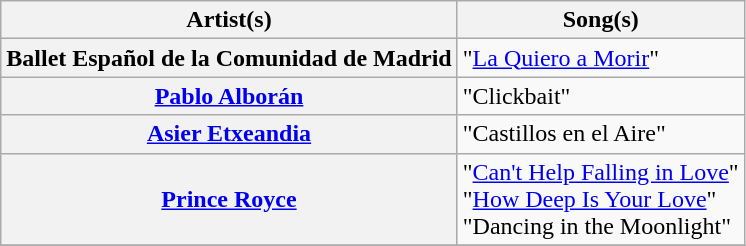<table class="wikitable plainrowheaders">
<tr>
<th scope="col">Artist(s)</th>
<th scope="col">Song(s)</th>
</tr>
<tr>
<th scope="row">Ballet Español de la Comunidad de Madrid</th>
<td>"<a href='#'>La Quiero a Morir</a>"</td>
</tr>
<tr>
<th scope="row"><a href='#'>Pablo Alborán</a></th>
<td>"Clickbait"</td>
</tr>
<tr>
<th scope="row"><a href='#'>Asier Etxeandia</a></th>
<td>"Castillos en el Aire"</td>
</tr>
<tr>
<th scope="row"><a href='#'>Prince Royce</a></th>
<td>"<a href='#'>Can't Help Falling in Love</a>"<br>"<a href='#'>How Deep Is Your Love</a>"<br>"Dancing in the Moonlight"</td>
</tr>
<tr>
</tr>
</table>
